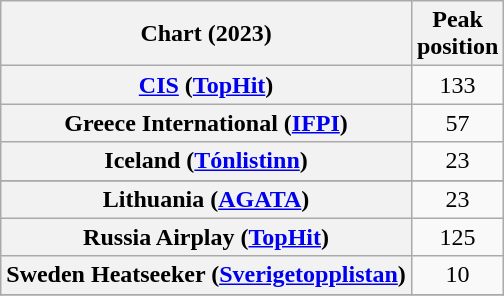<table class="wikitable sortable plainrowheaders" style="text-align:center">
<tr>
<th scope="col">Chart (2023)</th>
<th scope="col">Peak<br>position</th>
</tr>
<tr>
<th scope="row"><a href='#'>CIS</a> (<a href='#'>TopHit</a>)</th>
<td>133</td>
</tr>
<tr>
<th scope="row">Greece International (<a href='#'>IFPI</a>)</th>
<td>57</td>
</tr>
<tr>
<th scope="row">Iceland (<a href='#'>Tónlistinn</a>)</th>
<td>23</td>
</tr>
<tr>
</tr>
<tr>
<th scope="row">Lithuania (<a href='#'>AGATA</a>)</th>
<td>23</td>
</tr>
<tr>
<th scope="row">Russia Airplay (<a href='#'>TopHit</a>)</th>
<td>125</td>
</tr>
<tr>
<th scope="row">Sweden Heatseeker (<a href='#'>Sverigetopplistan</a>)</th>
<td>10</td>
</tr>
<tr>
</tr>
</table>
